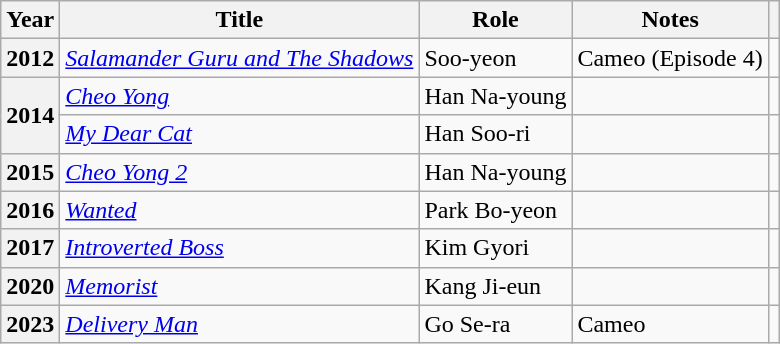<table class="wikitable plainrowheaders sortable">
<tr>
<th scope="col">Year</th>
<th scope="col">Title</th>
<th scope="col">Role</th>
<th scope="col">Notes</th>
<th scope="col" class="unsortable"></th>
</tr>
<tr>
<th scope="row">2012</th>
<td><em><a href='#'>Salamander Guru and The Shadows</a></em></td>
<td>Soo-yeon</td>
<td>Cameo (Episode 4)</td>
<td style="text-align:center"></td>
</tr>
<tr>
<th scope="row" rowspan="2">2014</th>
<td><em><a href='#'>Cheo Yong</a></em></td>
<td>Han Na-young</td>
<td></td>
<td style="text-align:center"></td>
</tr>
<tr>
<td><em><a href='#'>My Dear Cat</a></em></td>
<td>Han Soo-ri</td>
<td></td>
<td style="text-align:center"></td>
</tr>
<tr>
<th scope="row">2015</th>
<td><em><a href='#'>Cheo Yong 2</a></em></td>
<td>Han Na-young</td>
<td></td>
<td style="text-align:center"></td>
</tr>
<tr>
<th scope="row">2016</th>
<td><a href='#'><em>Wanted</em></a></td>
<td>Park Bo-yeon</td>
<td></td>
<td style="text-align:center"></td>
</tr>
<tr>
<th scope="row">2017</th>
<td><em><a href='#'>Introverted Boss</a></em></td>
<td>Kim Gyori</td>
<td></td>
<td style="text-align:center"></td>
</tr>
<tr>
<th scope="row">2020</th>
<td><em><a href='#'>Memorist</a></em></td>
<td>Kang Ji-eun</td>
<td></td>
<td style="text-align:center"></td>
</tr>
<tr>
<th scope="row">2023</th>
<td><em><a href='#'>Delivery Man</a></em></td>
<td>Go Se-ra</td>
<td>Cameo</td>
<td style="text-align:center"></td>
</tr>
</table>
